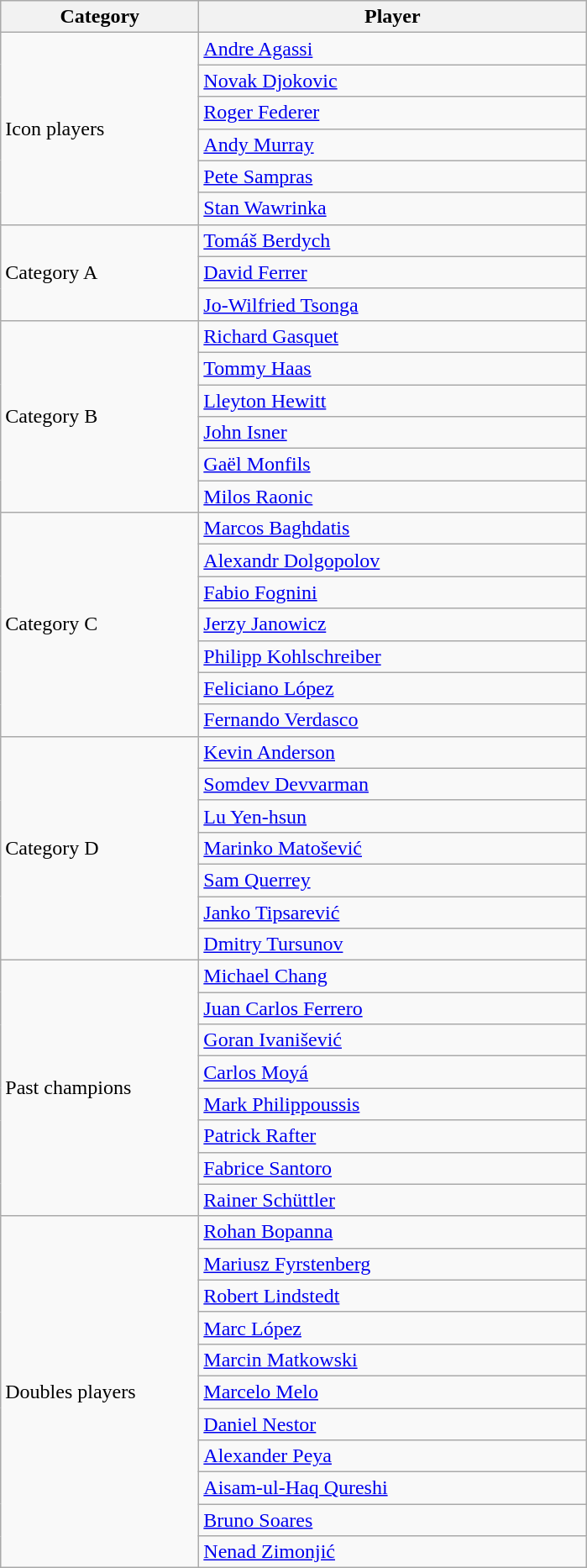<table class="wikitable" style="text-align:left">
<tr>
<th width="150px">Category</th>
<th width="300px">Player</th>
</tr>
<tr>
<td rowspan=6;>Icon players</td>
<td> <a href='#'>Andre Agassi</a></td>
</tr>
<tr>
<td> <a href='#'>Novak Djokovic</a></td>
</tr>
<tr>
<td> <a href='#'>Roger Federer</a></td>
</tr>
<tr>
<td> <a href='#'>Andy Murray</a></td>
</tr>
<tr>
<td> <a href='#'>Pete Sampras</a></td>
</tr>
<tr>
<td> <a href='#'>Stan Wawrinka</a></td>
</tr>
<tr>
<td rowspan=3;>Category A</td>
<td> <a href='#'>Tomáš Berdych</a></td>
</tr>
<tr>
<td> <a href='#'>David Ferrer</a></td>
</tr>
<tr>
<td> <a href='#'>Jo-Wilfried Tsonga</a></td>
</tr>
<tr>
<td rowspan=6;>Category B</td>
<td> <a href='#'>Richard Gasquet</a></td>
</tr>
<tr>
<td> <a href='#'>Tommy Haas</a></td>
</tr>
<tr>
<td> <a href='#'>Lleyton Hewitt</a></td>
</tr>
<tr>
<td> <a href='#'>John Isner</a></td>
</tr>
<tr>
<td> <a href='#'>Gaël Monfils</a></td>
</tr>
<tr>
<td> <a href='#'>Milos Raonic</a></td>
</tr>
<tr>
<td rowspan=7;>Category C</td>
<td> <a href='#'>Marcos Baghdatis</a></td>
</tr>
<tr>
<td> <a href='#'>Alexandr Dolgopolov</a></td>
</tr>
<tr>
<td> <a href='#'>Fabio Fognini</a></td>
</tr>
<tr>
<td> <a href='#'>Jerzy Janowicz</a></td>
</tr>
<tr>
<td> <a href='#'>Philipp Kohlschreiber</a></td>
</tr>
<tr>
<td> <a href='#'>Feliciano López</a></td>
</tr>
<tr>
<td> <a href='#'>Fernando Verdasco</a></td>
</tr>
<tr>
<td rowspan=7;>Category D</td>
<td> <a href='#'>Kevin Anderson</a></td>
</tr>
<tr>
<td> <a href='#'>Somdev Devvarman</a></td>
</tr>
<tr>
<td> <a href='#'>Lu Yen-hsun</a></td>
</tr>
<tr>
<td> <a href='#'>Marinko Matošević</a></td>
</tr>
<tr>
<td> <a href='#'>Sam Querrey</a></td>
</tr>
<tr>
<td> <a href='#'>Janko Tipsarević</a></td>
</tr>
<tr>
<td> <a href='#'>Dmitry Tursunov</a></td>
</tr>
<tr>
<td rowspan=8;>Past champions</td>
<td> <a href='#'>Michael Chang</a></td>
</tr>
<tr>
<td> <a href='#'>Juan Carlos Ferrero</a></td>
</tr>
<tr>
<td> <a href='#'>Goran Ivanišević</a></td>
</tr>
<tr>
<td> <a href='#'>Carlos Moyá</a></td>
</tr>
<tr>
<td> <a href='#'>Mark Philippoussis</a></td>
</tr>
<tr>
<td> <a href='#'>Patrick Rafter</a></td>
</tr>
<tr>
<td> <a href='#'>Fabrice Santoro</a></td>
</tr>
<tr>
<td> <a href='#'>Rainer Schüttler</a></td>
</tr>
<tr>
<td rowspan=11;>Doubles players</td>
<td> <a href='#'>Rohan Bopanna</a></td>
</tr>
<tr>
<td> <a href='#'>Mariusz Fyrstenberg</a></td>
</tr>
<tr>
<td> <a href='#'>Robert Lindstedt</a></td>
</tr>
<tr>
<td> <a href='#'>Marc López</a></td>
</tr>
<tr>
<td> <a href='#'>Marcin Matkowski</a></td>
</tr>
<tr>
<td> <a href='#'>Marcelo Melo</a></td>
</tr>
<tr>
<td> <a href='#'>Daniel Nestor</a></td>
</tr>
<tr>
<td> <a href='#'>Alexander Peya</a></td>
</tr>
<tr>
<td> <a href='#'>Aisam-ul-Haq Qureshi</a></td>
</tr>
<tr>
<td> <a href='#'>Bruno Soares</a></td>
</tr>
<tr>
<td> <a href='#'>Nenad Zimonjić</a></td>
</tr>
</table>
